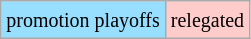<table class="wikitable">
<tr>
<td style="background-color: #97DEFF;"><small>promotion playoffs</small></td>
<td style="background-color: #FFCCCC;"><small>relegated</small></td>
</tr>
</table>
